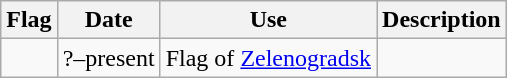<table class="wikitable">
<tr>
<th>Flag</th>
<th>Date</th>
<th>Use</th>
<th>Description</th>
</tr>
<tr>
<td></td>
<td>?–present</td>
<td>Flag of <a href='#'>Zelenogradsk</a></td>
<td></td>
</tr>
</table>
